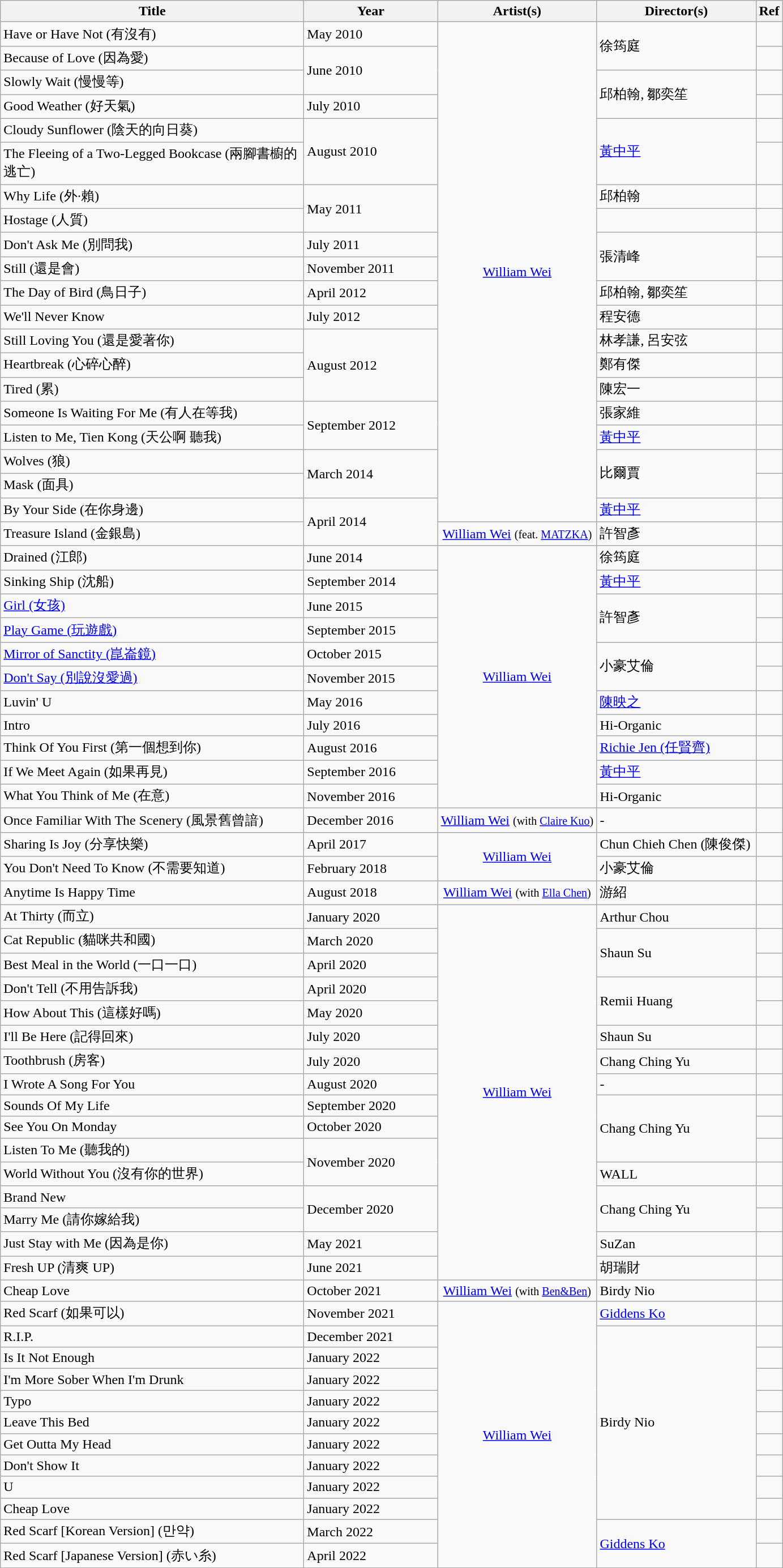<table class="wikitable plainrowheaders">
<tr>
<th width="350px">Title</th>
<th width="150px">Year</th>
<th width="180px" style="text-align:center;">Artist(s)</th>
<th width="180px">Director(s)</th>
<th>Ref</th>
</tr>
<tr>
<td>Have or Have Not (有沒有)</td>
<td>May 2010</td>
<td rowspan="20" style="text-align:center;"><a href='#'>William Wei</a></td>
<td rowspan="2">徐筠庭</td>
<td></td>
</tr>
<tr>
<td>Because of Love (因為愛)</td>
<td rowspan="2">June 2010</td>
<td></td>
</tr>
<tr>
<td>Slowly Wait (慢慢等)</td>
<td rowspan="2">邱柏翰, 鄒奕笙</td>
<td></td>
</tr>
<tr>
<td>Good Weather (好天氣)</td>
<td>July 2010</td>
<td></td>
</tr>
<tr>
<td>Cloudy Sunflower (陰天的向日葵)</td>
<td rowspan="2">August 2010</td>
<td rowspan="2"><a href='#'>黃中平</a></td>
<td></td>
</tr>
<tr>
<td>The Fleeing of a Two-Legged Bookcase (兩腳書櫥的逃亡)</td>
<td></td>
</tr>
<tr>
<td>Why Life (外·賴)</td>
<td rowspan="2">May 2011</td>
<td>邱柏翰</td>
<td></td>
</tr>
<tr>
<td>Hostage (人質)</td>
<td></td>
<td></td>
</tr>
<tr>
<td>Don't Ask Me (別問我)</td>
<td>July 2011</td>
<td rowspan="2">張清峰</td>
<td></td>
</tr>
<tr>
<td>Still (還是會)</td>
<td>November 2011</td>
<td></td>
</tr>
<tr>
<td>The Day of Bird (鳥日子)</td>
<td>April 2012</td>
<td>邱柏翰, 鄒奕笙</td>
<td></td>
</tr>
<tr>
<td>We'll Never Know</td>
<td>July 2012</td>
<td>程安德</td>
<td></td>
</tr>
<tr>
<td>Still Loving You (還是愛著你)</td>
<td rowspan="3">August 2012</td>
<td>林孝謙, 呂安弦</td>
<td></td>
</tr>
<tr>
<td>Heartbreak (心碎心醉)</td>
<td>鄭有傑</td>
<td></td>
</tr>
<tr>
<td>Tired (累)</td>
<td>陳宏一</td>
<td></td>
</tr>
<tr>
<td>Someone Is Waiting For Me (有人在等我)</td>
<td rowspan="2">September 2012</td>
<td>張家維</td>
<td></td>
</tr>
<tr>
<td>Listen to Me, Tien Kong (天公啊 聽我)</td>
<td><a href='#'>黃中平</a></td>
<td></td>
</tr>
<tr>
<td>Wolves (狼)</td>
<td rowspan="2">March 2014</td>
<td rowspan="2">比爾賈</td>
<td></td>
</tr>
<tr>
<td>Mask (面具)</td>
<td></td>
</tr>
<tr>
<td>By Your Side (在你身邊)</td>
<td rowspan="2">April 2014</td>
<td><a href='#'>黃中平</a></td>
<td></td>
</tr>
<tr>
<td>Treasure Island (金銀島)</td>
<td style="text-align:center;"><a href='#'>William Wei</a> <small>(feat. <a href='#'>MATZKA</a>)</small></td>
<td>許智彥</td>
<td></td>
</tr>
<tr>
<td>Drained (江郎)</td>
<td>June 2014</td>
<td rowspan="11" style="text-align:center;"><a href='#'>William Wei</a></td>
<td>徐筠庭</td>
<td></td>
</tr>
<tr>
<td>Sinking Ship (沈船)</td>
<td>September 2014</td>
<td><a href='#'>黃中平</a></td>
<td></td>
</tr>
<tr>
<td><a href='#'>Girl (女孩)</a></td>
<td>June 2015</td>
<td rowspan="2">許智彥</td>
<td></td>
</tr>
<tr>
<td><a href='#'>Play Game (玩遊戲)</a></td>
<td>September 2015</td>
<td></td>
</tr>
<tr>
<td><a href='#'>Mirror of Sanctity (崑崙鏡)</a></td>
<td>October 2015</td>
<td rowspan="2">小豪艾倫</td>
<td></td>
</tr>
<tr>
<td><a href='#'>Don't Say (別說沒愛過)</a></td>
<td>November 2015</td>
<td></td>
</tr>
<tr>
<td>Luvin' U</td>
<td>May 2016</td>
<td><a href='#'>陳映之</a></td>
<td></td>
</tr>
<tr>
<td>Intro</td>
<td>July 2016</td>
<td>Hi-Organic</td>
<td></td>
</tr>
<tr>
<td>Think Of You First (第一個想到你)</td>
<td>August 2016</td>
<td><a href='#'>Richie Jen (任賢齊)</a></td>
<td></td>
</tr>
<tr>
<td>If We Meet Again (如果再見)</td>
<td>September 2016</td>
<td><a href='#'>黃中平</a></td>
<td></td>
</tr>
<tr>
<td>What You Think of Me (在意)</td>
<td>November 2016</td>
<td>Hi-Organic</td>
<td></td>
</tr>
<tr>
<td>Once Familiar With The Scenery (風景舊曾諳)</td>
<td>December 2016</td>
<td style="text-align:center;"><a href='#'>William Wei</a> <small>(with <a href='#'>Claire Kuo</a>)</small></td>
<td>-</td>
<td></td>
</tr>
<tr>
<td>Sharing Is Joy (分享快樂)</td>
<td>April 2017</td>
<td rowspan="2" style="text-align:center;"><a href='#'>William Wei</a></td>
<td>Chun Chieh Chen (陳俊傑)</td>
<td></td>
</tr>
<tr>
<td>You Don't Need To Know (不需要知道)</td>
<td>February 2018</td>
<td>小豪艾倫</td>
<td></td>
</tr>
<tr>
<td>Anytime Is Happy Time</td>
<td>August 2018</td>
<td style="text-align:center;"><a href='#'>William Wei</a> <small>(with <a href='#'>Ella Chen</a>)</small></td>
<td>游紹</td>
<td></td>
</tr>
<tr>
<td>At Thirty (而立)</td>
<td>January 2020</td>
<td rowspan="16" style="text-align:center;"><a href='#'>William Wei</a></td>
<td>Arthur Chou</td>
<td></td>
</tr>
<tr>
<td>Cat Republic (貓咪共和國)</td>
<td>March 2020</td>
<td rowspan="2">Shaun Su</td>
<td></td>
</tr>
<tr>
<td>Best Meal in the World (一口一口)</td>
<td>April 2020</td>
<td></td>
</tr>
<tr>
<td>Don't Tell (不用告訴我)</td>
<td>April 2020</td>
<td rowspan="2">Remii Huang</td>
<td></td>
</tr>
<tr>
<td>How About This (這樣好嗎)</td>
<td>May 2020</td>
<td></td>
</tr>
<tr>
<td>I'll Be Here (記得回來)</td>
<td>July 2020</td>
<td>Shaun Su</td>
<td></td>
</tr>
<tr>
<td>Toothbrush (房客)</td>
<td>July 2020</td>
<td>Chang Ching Yu</td>
<td></td>
</tr>
<tr>
<td>I Wrote A Song For You</td>
<td>August 2020</td>
<td>-</td>
<td></td>
</tr>
<tr>
<td>Sounds Of My Life</td>
<td>September 2020</td>
<td rowspan="3">Chang Ching Yu</td>
<td></td>
</tr>
<tr>
<td>See You On Monday</td>
<td>October 2020</td>
<td></td>
</tr>
<tr>
<td>Listen To Me (聽我的)</td>
<td rowspan="2">November 2020</td>
<td></td>
</tr>
<tr>
<td>World Without You (沒有你的世界)</td>
<td>WALL</td>
<td></td>
</tr>
<tr>
<td>Brand New</td>
<td rowspan="2">December 2020</td>
<td rowspan="2">Chang Ching Yu</td>
<td></td>
</tr>
<tr>
<td>Marry Me (請你嫁給我)</td>
<td></td>
</tr>
<tr>
<td>Just Stay with Me (因為是你)</td>
<td>May 2021</td>
<td>SuZan</td>
<td></td>
</tr>
<tr>
<td>Fresh UP (清爽 UP)</td>
<td>June 2021</td>
<td>胡瑞財</td>
<td></td>
</tr>
<tr>
<td>Cheap Love</td>
<td>October 2021</td>
<td style="text-align:center;"><a href='#'>William Wei</a> <small>(with <a href='#'>Ben&Ben</a>)</small></td>
<td>Birdy Nio</td>
<td></td>
</tr>
<tr>
<td>Red Scarf (如果可以)</td>
<td>November 2021</td>
<td rowspan="12" style="text-align:center;"><a href='#'>William Wei</a></td>
<td><a href='#'>Giddens Ko</a></td>
<td></td>
</tr>
<tr>
<td>R.I.P.</td>
<td>December 2021</td>
<td rowspan="9">Birdy Nio</td>
<td></td>
</tr>
<tr>
<td>Is It Not Enough</td>
<td>January 2022</td>
<td></td>
</tr>
<tr>
<td>I'm More Sober When I'm Drunk</td>
<td>January 2022</td>
<td></td>
</tr>
<tr>
<td>Typo</td>
<td>January 2022</td>
<td></td>
</tr>
<tr>
<td>Leave This Bed</td>
<td>January 2022</td>
<td></td>
</tr>
<tr>
<td>Get Outta My Head</td>
<td>January 2022</td>
<td></td>
</tr>
<tr>
<td>Don't Show It</td>
<td>January 2022</td>
<td></td>
</tr>
<tr>
<td>U</td>
<td>January 2022</td>
<td></td>
</tr>
<tr>
<td>Cheap Love</td>
<td>January 2022</td>
<td></td>
</tr>
<tr>
<td>Red Scarf [Korean Version] (만약)</td>
<td>March 2022</td>
<td rowspan="12"><a href='#'>Giddens Ko</a></td>
<td></td>
</tr>
<tr>
<td>Red Scarf [Japanese Version] (赤い糸)</td>
<td>April 2022</td>
<td></td>
</tr>
<tr>
</tr>
</table>
